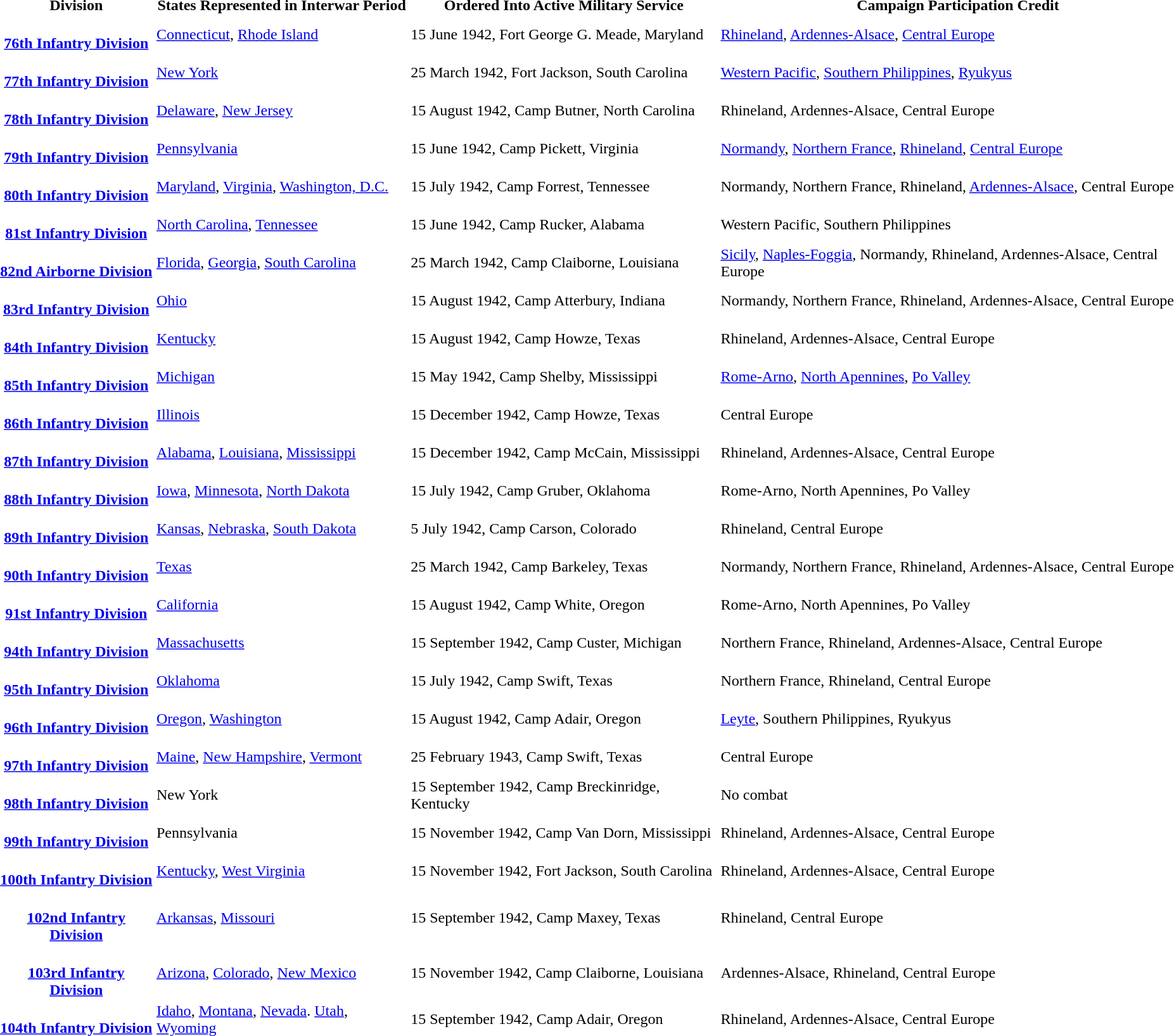<table>
<tr>
<th>Division</th>
<th>States Represented in Interwar Period</th>
<th>Ordered Into Active Military Service</th>
<th>Campaign Participation Credit</th>
</tr>
<tr>
<th> <br> <a href='#'>76th Infantry Division</a></th>
<td><a href='#'>Connecticut</a>, <a href='#'>Rhode Island</a></td>
<td>15 June 1942, Fort George G. Meade, Maryland</td>
<td><a href='#'>Rhineland</a>, <a href='#'>Ardennes-Alsace</a>, <a href='#'>Central Europe</a></td>
</tr>
<tr>
<th> <br> <a href='#'>77th Infantry Division</a></th>
<td><a href='#'>New York</a></td>
<td>25 March 1942, Fort Jackson, South Carolina</td>
<td><a href='#'>Western Pacific</a>, <a href='#'>Southern Philippines</a>, <a href='#'>Ryukyus</a></td>
</tr>
<tr>
<th> <br> <a href='#'>78th Infantry Division</a></th>
<td><a href='#'>Delaware</a>, <a href='#'>New Jersey</a></td>
<td>15 August 1942, Camp Butner, North Carolina</td>
<td>Rhineland, Ardennes-Alsace, Central Europe</td>
</tr>
<tr>
<th> <br> <a href='#'>79th Infantry Division</a></th>
<td><a href='#'>Pennsylvania</a></td>
<td>15 June 1942, Camp Pickett, Virginia</td>
<td><a href='#'>Normandy</a>, <a href='#'>Northern France</a>, <a href='#'>Rhineland</a>, <a href='#'>Central Europe</a></td>
</tr>
<tr>
<th> <br> <a href='#'>80th Infantry Division</a></th>
<td><a href='#'>Maryland</a>, <a href='#'>Virginia</a>, <a href='#'>Washington, D.C.</a></td>
<td>15 July 1942, Camp Forrest, Tennessee</td>
<td>Normandy, Northern France, Rhineland, <a href='#'>Ardennes-Alsace</a>, Central Europe</td>
</tr>
<tr>
<th> <br> <a href='#'>81st Infantry Division</a></th>
<td><a href='#'>North Carolina</a>, <a href='#'>Tennessee</a></td>
<td>15 June 1942, Camp Rucker, Alabama</td>
<td>Western Pacific, Southern Philippines</td>
</tr>
<tr>
<th> <br> <a href='#'>82nd Airborne Division</a></th>
<td><a href='#'>Florida</a>, <a href='#'>Georgia</a>, <a href='#'>South Carolina</a></td>
<td>25 March 1942, Camp Claiborne, Louisiana</td>
<td><a href='#'>Sicily</a>, <a href='#'>Naples-Foggia</a>, Normandy, Rhineland, Ardennes-Alsace, Central Europe</td>
</tr>
<tr>
<th> <br> <a href='#'>83rd Infantry Division</a></th>
<td><a href='#'>Ohio</a></td>
<td>15 August 1942, Camp Atterbury, Indiana</td>
<td>Normandy, Northern France, Rhineland, Ardennes-Alsace, Central Europe</td>
</tr>
<tr>
<th> <br> <a href='#'>84th Infantry Division</a></th>
<td><a href='#'>Kentucky</a></td>
<td>15 August 1942, Camp Howze, Texas</td>
<td>Rhineland, Ardennes-Alsace, Central Europe</td>
</tr>
<tr>
<th> <br> <a href='#'>85th Infantry Division</a></th>
<td><a href='#'>Michigan</a></td>
<td>15 May 1942, Camp Shelby, Mississippi</td>
<td><a href='#'>Rome-Arno</a>, <a href='#'>North Apennines</a>, <a href='#'>Po Valley</a></td>
</tr>
<tr>
<th> <br> <a href='#'>86th Infantry Division</a></th>
<td><a href='#'>Illinois</a></td>
<td>15 December 1942, Camp Howze, Texas</td>
<td>Central Europe</td>
</tr>
<tr>
<th> <br> <a href='#'>87th Infantry Division</a></th>
<td><a href='#'>Alabama</a>, <a href='#'>Louisiana</a>, <a href='#'>Mississippi</a></td>
<td>15 December 1942, Camp McCain, Mississippi</td>
<td>Rhineland, Ardennes-Alsace, Central Europe</td>
</tr>
<tr>
<th> <br> <a href='#'>88th Infantry Division</a></th>
<td><a href='#'>Iowa</a>, <a href='#'>Minnesota</a>, <a href='#'>North Dakota</a></td>
<td>15 July 1942, Camp Gruber, Oklahoma</td>
<td>Rome-Arno, North Apennines, Po Valley</td>
</tr>
<tr>
<th> <br> <a href='#'>89th Infantry Division</a></th>
<td><a href='#'>Kansas</a>, <a href='#'>Nebraska</a>, <a href='#'>South Dakota</a></td>
<td>5 July 1942, Camp Carson, Colorado</td>
<td>Rhineland, Central Europe</td>
</tr>
<tr>
<th> <br> <a href='#'>90th Infantry Division</a></th>
<td><a href='#'>Texas</a></td>
<td>25 March 1942, Camp Barkeley, Texas</td>
<td>Normandy, Northern France, Rhineland, Ardennes-Alsace, Central Europe</td>
</tr>
<tr>
<th> <br> <a href='#'>91st Infantry Division</a></th>
<td><a href='#'>California</a></td>
<td>15 August 1942, Camp White, Oregon</td>
<td>Rome-Arno, North Apennines, Po Valley</td>
</tr>
<tr>
<th> <br> <a href='#'>94th Infantry Division</a></th>
<td><a href='#'>Massachusetts</a></td>
<td>15 September 1942, Camp Custer, Michigan</td>
<td>Northern France, Rhineland, Ardennes-Alsace, Central Europe</td>
</tr>
<tr>
<th> <br> <a href='#'>95th Infantry Division</a></th>
<td><a href='#'>Oklahoma</a></td>
<td>15 July 1942, Camp Swift, Texas</td>
<td>Northern France, Rhineland, Central Europe</td>
</tr>
<tr>
<th> <br> <a href='#'>96th Infantry Division</a></th>
<td><a href='#'>Oregon</a>, <a href='#'>Washington</a></td>
<td>15 August 1942, Camp Adair, Oregon</td>
<td><a href='#'>Leyte</a>, Southern Philippines, Ryukyus</td>
</tr>
<tr>
<th> <br> <a href='#'>97th Infantry Division</a></th>
<td><a href='#'>Maine</a>, <a href='#'>New Hampshire</a>, <a href='#'>Vermont</a></td>
<td>25 February 1943, Camp Swift, Texas</td>
<td>Central Europe</td>
</tr>
<tr>
<th> <br> <a href='#'>98th Infantry Division</a></th>
<td>New York</td>
<td>15 September 1942, Camp Breckinridge, Kentucky</td>
<td>No combat</td>
</tr>
<tr>
<th> <br> <a href='#'>99th Infantry Division</a></th>
<td>Pennsylvania</td>
<td>15 November 1942, Camp Van Dorn, Mississippi</td>
<td>Rhineland, Ardennes-Alsace, Central Europe</td>
</tr>
<tr>
<th> <br> <a href='#'>100th Infantry Division</a></th>
<td><a href='#'>Kentucky</a>, <a href='#'>West Virginia</a></td>
<td>15 November 1942, Fort Jackson, South Carolina</td>
<td>Rhineland, Ardennes-Alsace, Central Europe</td>
</tr>
<tr>
<th> <br> <a href='#'>102nd Infantry Division</a></th>
<td><a href='#'>Arkansas</a>, <a href='#'>Missouri</a></td>
<td>15 September 1942, Camp Maxey, Texas</td>
<td>Rhineland, Central Europe</td>
</tr>
<tr>
<th> <br> <a href='#'>103rd Infantry Division</a></th>
<td><a href='#'>Arizona</a>, <a href='#'>Colorado</a>, <a href='#'>New Mexico</a></td>
<td>15 November 1942, Camp Claiborne, Louisiana</td>
<td>Ardennes-Alsace, Rhineland, Central Europe</td>
</tr>
<tr>
<th> <br> <a href='#'>104th Infantry Division</a></th>
<td><a href='#'>Idaho</a>, <a href='#'>Montana</a>, <a href='#'>Nevada</a>. <a href='#'>Utah</a>, <a href='#'>Wyoming</a></td>
<td>15 September 1942, Camp Adair, Oregon</td>
<td>Rhineland, Ardennes-Alsace, Central Europe</td>
</tr>
</table>
